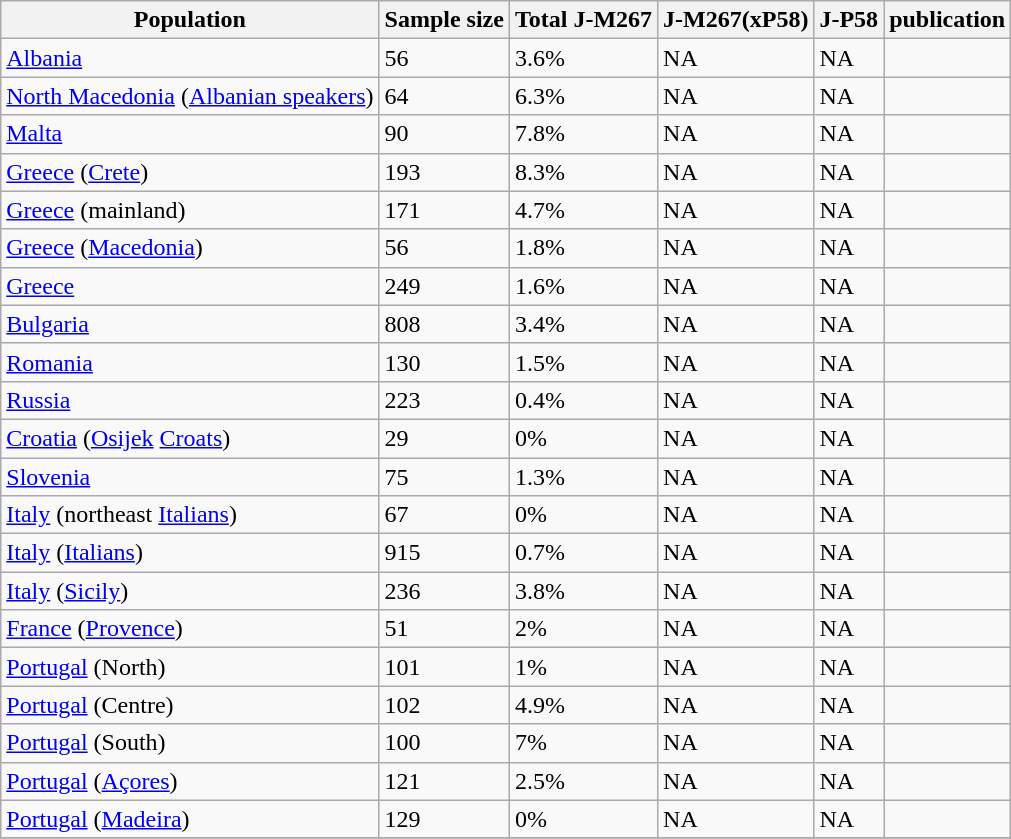<table class="wikitable sortable mw-collapsible">
<tr>
<th>Population</th>
<th>Sample size</th>
<th>Total J-M267</th>
<th>J-M267(xP58)</th>
<th>J-P58</th>
<th>publication</th>
</tr>
<tr>
<td><a href='#'>Albania</a></td>
<td>56</td>
<td>3.6%</td>
<td>NA</td>
<td>NA</td>
<td></td>
</tr>
<tr>
<td><a href='#'>North Macedonia</a> (<a href='#'>Albanian speakers</a>)</td>
<td>64</td>
<td>6.3%</td>
<td>NA</td>
<td>NA</td>
<td></td>
</tr>
<tr>
<td><a href='#'>Malta</a></td>
<td>90</td>
<td>7.8%</td>
<td>NA</td>
<td>NA</td>
<td></td>
</tr>
<tr>
<td><a href='#'>Greece</a> (<a href='#'>Crete</a>)</td>
<td>193</td>
<td>8.3%</td>
<td>NA</td>
<td>NA</td>
<td></td>
</tr>
<tr>
<td><a href='#'>Greece</a> (mainland)</td>
<td>171</td>
<td>4.7%</td>
<td>NA</td>
<td>NA</td>
<td></td>
</tr>
<tr>
<td><a href='#'>Greece</a> (<a href='#'>Macedonia</a>)</td>
<td>56</td>
<td>1.8%</td>
<td>NA</td>
<td>NA</td>
<td></td>
</tr>
<tr>
<td><a href='#'>Greece</a></td>
<td>249</td>
<td>1.6%</td>
<td>NA</td>
<td>NA</td>
<td></td>
</tr>
<tr>
<td><a href='#'>Bulgaria</a></td>
<td>808</td>
<td>3.4%</td>
<td>NA</td>
<td>NA</td>
<td></td>
</tr>
<tr>
<td><a href='#'>Romania</a></td>
<td>130</td>
<td>1.5%</td>
<td>NA</td>
<td>NA</td>
<td></td>
</tr>
<tr>
<td><a href='#'>Russia</a></td>
<td>223</td>
<td>0.4%</td>
<td>NA</td>
<td>NA</td>
<td></td>
</tr>
<tr>
<td><a href='#'>Croatia</a> (<a href='#'>Osijek</a> <a href='#'>Croats</a>)</td>
<td>29</td>
<td>0%</td>
<td>NA</td>
<td>NA</td>
<td></td>
</tr>
<tr>
<td><a href='#'>Slovenia</a></td>
<td>75</td>
<td>1.3%</td>
<td>NA</td>
<td>NA</td>
<td></td>
</tr>
<tr>
<td><a href='#'>Italy</a> (northeast <a href='#'>Italians</a>)</td>
<td>67</td>
<td>0%</td>
<td>NA</td>
<td>NA</td>
<td></td>
</tr>
<tr>
<td><a href='#'>Italy</a> (<a href='#'>Italians</a>)</td>
<td>915</td>
<td>0.7%</td>
<td>NA</td>
<td>NA</td>
<td></td>
</tr>
<tr>
<td><a href='#'>Italy</a> (<a href='#'>Sicily</a>)</td>
<td>236</td>
<td>3.8%</td>
<td>NA</td>
<td>NA</td>
<td></td>
</tr>
<tr>
<td><a href='#'>France</a> (<a href='#'>Provence</a>)</td>
<td>51</td>
<td>2%</td>
<td>NA</td>
<td>NA</td>
<td></td>
</tr>
<tr>
<td><a href='#'>Portugal</a> (North)</td>
<td>101</td>
<td>1%</td>
<td>NA</td>
<td>NA</td>
<td></td>
</tr>
<tr>
<td><a href='#'>Portugal</a> (Centre)</td>
<td>102</td>
<td>4.9%</td>
<td>NA</td>
<td>NA</td>
<td></td>
</tr>
<tr>
<td><a href='#'>Portugal</a> (South)</td>
<td>100</td>
<td>7%</td>
<td>NA</td>
<td>NA</td>
<td></td>
</tr>
<tr>
<td><a href='#'>Portugal</a> (<a href='#'>Açores</a>)</td>
<td>121</td>
<td>2.5%</td>
<td>NA</td>
<td>NA</td>
<td></td>
</tr>
<tr>
<td><a href='#'>Portugal</a> (<a href='#'>Madeira</a>)</td>
<td>129</td>
<td>0%</td>
<td>NA</td>
<td>NA</td>
<td></td>
</tr>
<tr>
</tr>
</table>
